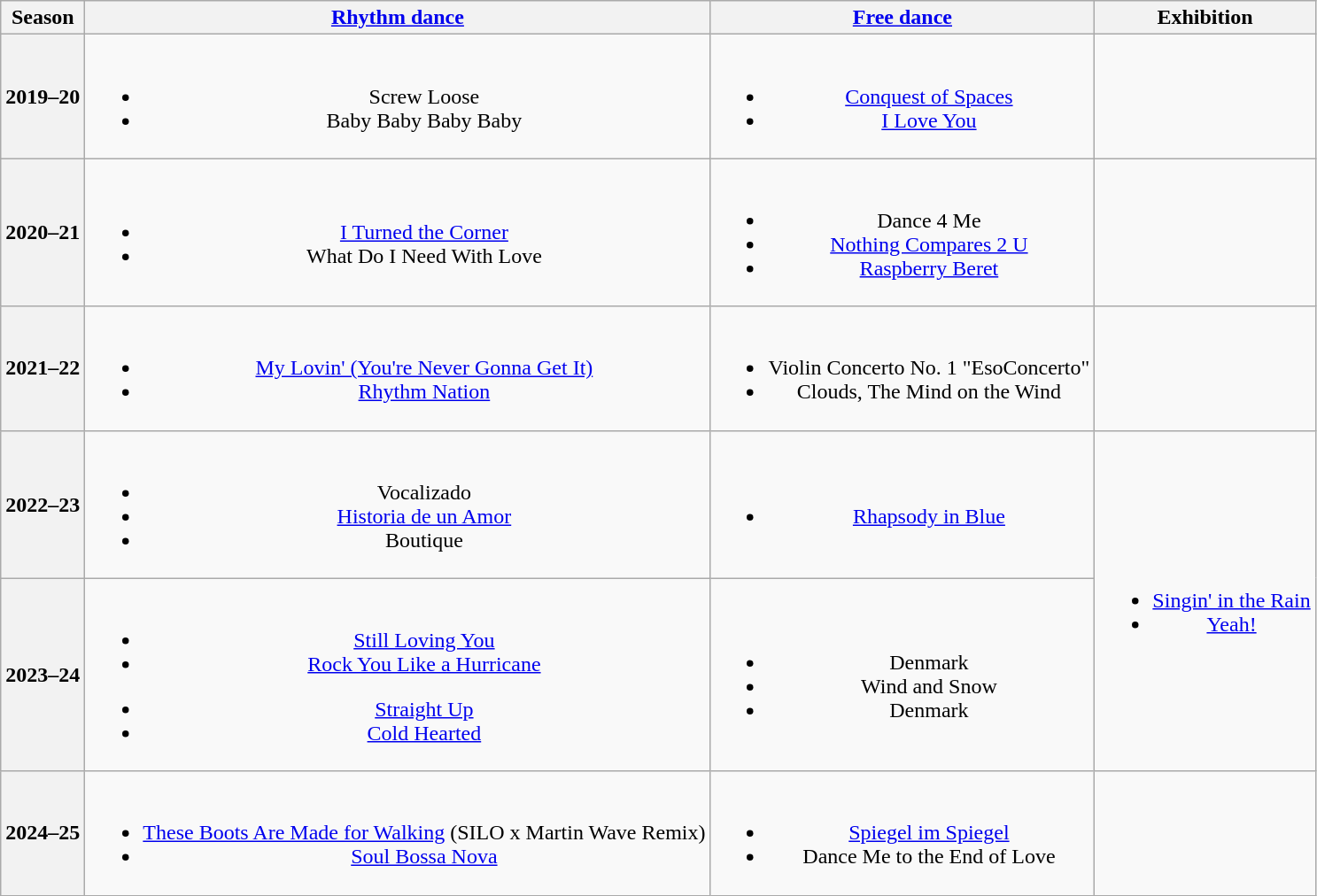<table class=wikitable style=text-align:center>
<tr>
<th>Season</th>
<th><a href='#'>Rhythm dance</a></th>
<th><a href='#'>Free dance</a></th>
<th>Exhibition</th>
</tr>
<tr>
<th>2019–20 <br> </th>
<td><br><ul><li> Screw Loose <br> </li><li> Baby Baby Baby Baby <br> </li></ul></td>
<td><br><ul><li><a href='#'>Conquest of Spaces</a></li><li><a href='#'>I Love You</a> <br> </li></ul></td>
<td></td>
</tr>
<tr>
<th>2020–21 <br> </th>
<td><br><ul><li> <a href='#'>I Turned the Corner</a> <br> </li><li> What Do I Need With Love <br> </li></ul></td>
<td><br><ul><li>Dance 4 Me</li><li><a href='#'>Nothing Compares 2 U</a></li><li><a href='#'>Raspberry Beret</a> <br> </li></ul></td>
<td></td>
</tr>
<tr>
<th>2021–22 <br> </th>
<td><br><ul><li><a href='#'>My Lovin' (You're Never Gonna Get It)</a> <br> </li><li><a href='#'>Rhythm Nation</a> <br> </li></ul></td>
<td><br><ul><li>Violin Concerto No. 1 "EsoConcerto"</li><li>Clouds, The Mind on the Wind <br> </li></ul></td>
<td></td>
</tr>
<tr>
<th>2022–23 <br> </th>
<td><br><ul><li> Vocalizado <br> </li><li> <a href='#'>Historia de un Amor</a> <br> </li><li> Boutique <br> </li></ul></td>
<td><br><ul><li><a href='#'>Rhapsody in Blue</a> <br> </li></ul></td>
<td rowspan="2"><br><ul><li><a href='#'>Singin' in the Rain</a> <br></li><li><a href='#'>Yeah!</a> <br></li></ul></td>
</tr>
<tr>
<th>2023–24 <br> </th>
<td><br><ul><li><a href='#'>Still Loving You</a></li><li><a href='#'>Rock You Like a Hurricane</a> <br> </li></ul><ul><li><a href='#'>Straight Up</a> <br> </li><li><a href='#'>Cold Hearted</a> <br> </li></ul></td>
<td><br><ul><li>Denmark <br> </li><li>Wind and Snow <br></li><li>Denmark <br> </li></ul></td>
</tr>
<tr>
<th>2024–25 <br> </th>
<td><br><ul><li><a href='#'>These Boots Are Made for Walking</a> (SILO x Martin Wave Remix) <br> </li><li><a href='#'>Soul Bossa Nova</a> <br> </li></ul></td>
<td><br><ul><li><a href='#'>Spiegel im Spiegel</a> <br> </li><li>Dance Me to the End of Love <br> </li></ul></td>
</tr>
</table>
